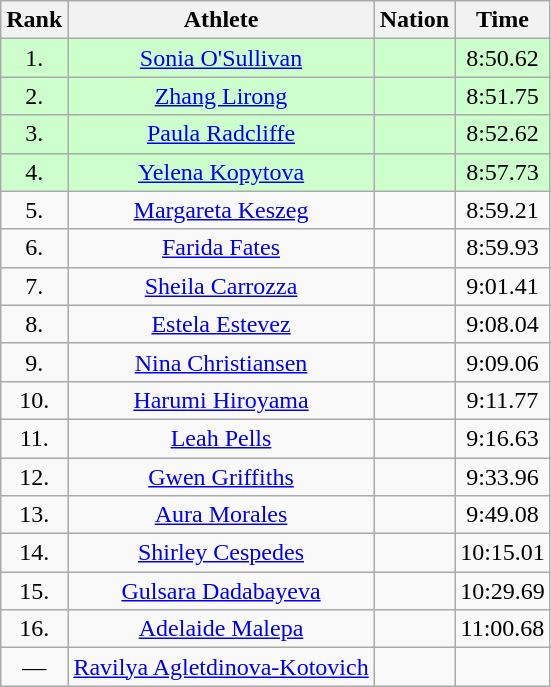<table class=wikitable style="text-align:center">
<tr>
<th>Rank</th>
<th>Athlete</th>
<th>Nation</th>
<th>Time</th>
</tr>
<tr style="background:#ccffcc;">
<td>1.</td>
<td><a href='#'>Sonia O'Sullivan</a></td>
<td align=left></td>
<td>8:50.62</td>
</tr>
<tr style="background:#ccffcc;">
<td>2.</td>
<td><a href='#'>Zhang Lirong</a></td>
<td align=left></td>
<td>8:51.75</td>
</tr>
<tr style="background:#ccffcc;">
<td>3.</td>
<td><a href='#'>Paula Radcliffe</a></td>
<td align=left></td>
<td>8:52.62</td>
</tr>
<tr style="background:#ccffcc;">
<td>4.</td>
<td><a href='#'>Yelena Kopytova</a></td>
<td align=left></td>
<td>8:57.73</td>
</tr>
<tr>
<td>5.</td>
<td><a href='#'>Margareta Keszeg</a></td>
<td align=left></td>
<td>8:59.21</td>
</tr>
<tr>
<td>6.</td>
<td><a href='#'>Farida Fates</a></td>
<td align=left></td>
<td>8:59.93</td>
</tr>
<tr>
<td>7.</td>
<td><a href='#'>Sheila Carrozza</a></td>
<td align=left></td>
<td>9:01.41</td>
</tr>
<tr>
<td>8.</td>
<td><a href='#'>Estela Estevez</a></td>
<td align=left></td>
<td>9:08.04</td>
</tr>
<tr>
<td>9.</td>
<td><a href='#'>Nina Christiansen</a></td>
<td align=left></td>
<td>9:09.06</td>
</tr>
<tr>
<td>10.</td>
<td><a href='#'>Harumi Hiroyama</a></td>
<td align=left></td>
<td>9:11.77</td>
</tr>
<tr>
<td>11.</td>
<td><a href='#'>Leah Pells</a></td>
<td align=left></td>
<td>9:16.63</td>
</tr>
<tr>
<td>12.</td>
<td><a href='#'>Gwen Griffiths</a></td>
<td align=left></td>
<td>9:33.96</td>
</tr>
<tr>
<td>13.</td>
<td><a href='#'>Aura Morales</a></td>
<td align=left></td>
<td>9:49.08</td>
</tr>
<tr>
<td>14.</td>
<td><a href='#'>Shirley Cespedes</a></td>
<td align=left></td>
<td>10:15.01</td>
</tr>
<tr>
<td>15.</td>
<td><a href='#'>Gulsara Dadabayeva</a></td>
<td align=left></td>
<td>10:29.69</td>
</tr>
<tr>
<td>16.</td>
<td><a href='#'>Adelaide Malepa</a></td>
<td align=left></td>
<td>11:00.68</td>
</tr>
<tr>
<td>—</td>
<td><a href='#'>Ravilya Agletdinova-Kotovich</a></td>
<td align=left></td>
<td></td>
</tr>
</table>
